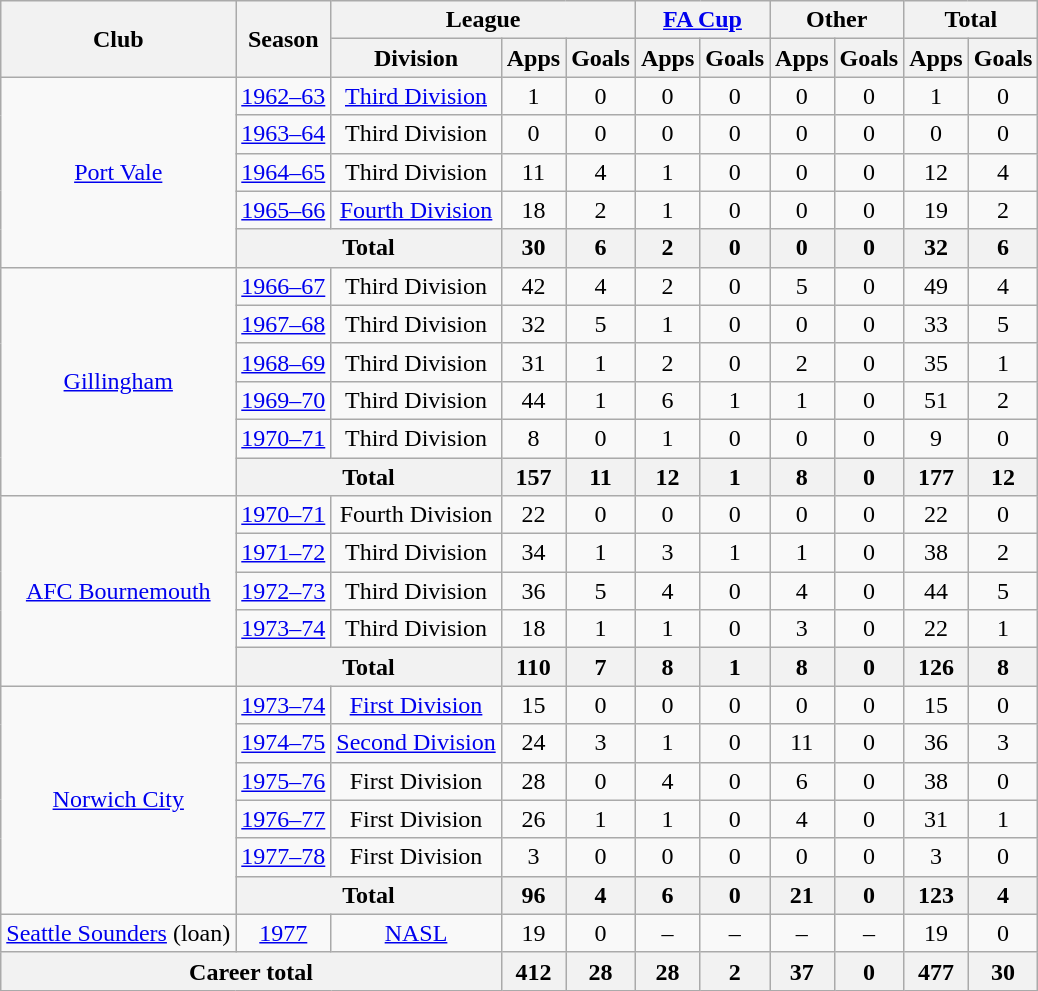<table class="wikitable" style="text-align:center">
<tr>
<th rowspan="2">Club</th>
<th rowspan="2">Season</th>
<th colspan="3">League</th>
<th colspan="2"><a href='#'>FA Cup</a></th>
<th colspan="2">Other</th>
<th colspan="2">Total</th>
</tr>
<tr>
<th>Division</th>
<th>Apps</th>
<th>Goals</th>
<th>Apps</th>
<th>Goals</th>
<th>Apps</th>
<th>Goals</th>
<th>Apps</th>
<th>Goals</th>
</tr>
<tr>
<td rowspan="5"><a href='#'>Port Vale</a></td>
<td><a href='#'>1962–63</a></td>
<td><a href='#'>Third Division</a></td>
<td>1</td>
<td>0</td>
<td>0</td>
<td>0</td>
<td>0</td>
<td>0</td>
<td>1</td>
<td>0</td>
</tr>
<tr>
<td><a href='#'>1963–64</a></td>
<td>Third Division</td>
<td>0</td>
<td>0</td>
<td>0</td>
<td>0</td>
<td>0</td>
<td>0</td>
<td>0</td>
<td>0</td>
</tr>
<tr>
<td><a href='#'>1964–65</a></td>
<td>Third Division</td>
<td>11</td>
<td>4</td>
<td>1</td>
<td>0</td>
<td>0</td>
<td>0</td>
<td>12</td>
<td>4</td>
</tr>
<tr>
<td><a href='#'>1965–66</a></td>
<td><a href='#'>Fourth Division</a></td>
<td>18</td>
<td>2</td>
<td>1</td>
<td>0</td>
<td>0</td>
<td>0</td>
<td>19</td>
<td>2</td>
</tr>
<tr>
<th colspan="2">Total</th>
<th>30</th>
<th>6</th>
<th>2</th>
<th>0</th>
<th>0</th>
<th>0</th>
<th>32</th>
<th>6</th>
</tr>
<tr>
<td rowspan="6"><a href='#'>Gillingham</a></td>
<td><a href='#'>1966–67</a></td>
<td>Third Division</td>
<td>42</td>
<td>4</td>
<td>2</td>
<td>0</td>
<td>5</td>
<td>0</td>
<td>49</td>
<td>4</td>
</tr>
<tr>
<td><a href='#'>1967–68</a></td>
<td>Third Division</td>
<td>32</td>
<td>5</td>
<td>1</td>
<td>0</td>
<td>0</td>
<td>0</td>
<td>33</td>
<td>5</td>
</tr>
<tr>
<td><a href='#'>1968–69</a></td>
<td>Third Division</td>
<td>31</td>
<td>1</td>
<td>2</td>
<td>0</td>
<td>2</td>
<td>0</td>
<td>35</td>
<td>1</td>
</tr>
<tr>
<td><a href='#'>1969–70</a></td>
<td>Third Division</td>
<td>44</td>
<td>1</td>
<td>6</td>
<td>1</td>
<td>1</td>
<td>0</td>
<td>51</td>
<td>2</td>
</tr>
<tr>
<td><a href='#'>1970–71</a></td>
<td>Third Division</td>
<td>8</td>
<td>0</td>
<td>1</td>
<td>0</td>
<td>0</td>
<td>0</td>
<td>9</td>
<td>0</td>
</tr>
<tr>
<th colspan="2">Total</th>
<th>157</th>
<th>11</th>
<th>12</th>
<th>1</th>
<th>8</th>
<th>0</th>
<th>177</th>
<th>12</th>
</tr>
<tr>
<td rowspan="5"><a href='#'>AFC Bournemouth</a></td>
<td><a href='#'>1970–71</a></td>
<td>Fourth Division</td>
<td>22</td>
<td>0</td>
<td>0</td>
<td>0</td>
<td>0</td>
<td>0</td>
<td>22</td>
<td>0</td>
</tr>
<tr>
<td><a href='#'>1971–72</a></td>
<td>Third Division</td>
<td>34</td>
<td>1</td>
<td>3</td>
<td>1</td>
<td>1</td>
<td>0</td>
<td>38</td>
<td>2</td>
</tr>
<tr>
<td><a href='#'>1972–73</a></td>
<td>Third Division</td>
<td>36</td>
<td>5</td>
<td>4</td>
<td>0</td>
<td>4</td>
<td>0</td>
<td>44</td>
<td>5</td>
</tr>
<tr>
<td><a href='#'>1973–74</a></td>
<td>Third Division</td>
<td>18</td>
<td>1</td>
<td>1</td>
<td>0</td>
<td>3</td>
<td>0</td>
<td>22</td>
<td>1</td>
</tr>
<tr>
<th colspan="2">Total</th>
<th>110</th>
<th>7</th>
<th>8</th>
<th>1</th>
<th>8</th>
<th>0</th>
<th>126</th>
<th>8</th>
</tr>
<tr>
<td rowspan="6"><a href='#'>Norwich City</a></td>
<td><a href='#'>1973–74</a></td>
<td><a href='#'>First Division</a></td>
<td>15</td>
<td>0</td>
<td>0</td>
<td>0</td>
<td>0</td>
<td>0</td>
<td>15</td>
<td>0</td>
</tr>
<tr>
<td><a href='#'>1974–75</a></td>
<td><a href='#'>Second Division</a></td>
<td>24</td>
<td>3</td>
<td>1</td>
<td>0</td>
<td>11</td>
<td>0</td>
<td>36</td>
<td>3</td>
</tr>
<tr>
<td><a href='#'>1975–76</a></td>
<td>First Division</td>
<td>28</td>
<td>0</td>
<td>4</td>
<td>0</td>
<td>6</td>
<td>0</td>
<td>38</td>
<td>0</td>
</tr>
<tr>
<td><a href='#'>1976–77</a></td>
<td>First Division</td>
<td>26</td>
<td>1</td>
<td>1</td>
<td>0</td>
<td>4</td>
<td>0</td>
<td>31</td>
<td>1</td>
</tr>
<tr>
<td><a href='#'>1977–78</a></td>
<td>First Division</td>
<td>3</td>
<td>0</td>
<td>0</td>
<td>0</td>
<td>0</td>
<td>0</td>
<td>3</td>
<td>0</td>
</tr>
<tr>
<th colspan="2">Total</th>
<th>96</th>
<th>4</th>
<th>6</th>
<th>0</th>
<th>21</th>
<th>0</th>
<th>123</th>
<th>4</th>
</tr>
<tr>
<td><a href='#'>Seattle Sounders</a> (loan)</td>
<td><a href='#'>1977</a></td>
<td><a href='#'>NASL</a></td>
<td>19</td>
<td>0</td>
<td>–</td>
<td>–</td>
<td>–</td>
<td>–</td>
<td>19</td>
<td>0</td>
</tr>
<tr>
<th colspan="3">Career total</th>
<th>412</th>
<th>28</th>
<th>28</th>
<th>2</th>
<th>37</th>
<th>0</th>
<th>477</th>
<th>30</th>
</tr>
</table>
